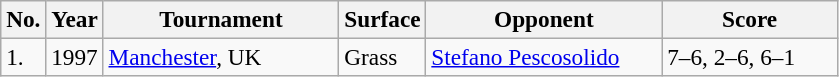<table class="sortable wikitable" style=font-size:97%>
<tr>
<th style="width:20px">No.</th>
<th style="width:30px">Year</th>
<th style="width:150px">Tournament</th>
<th style="width:50px">Surface</th>
<th style="width:150px">Opponent</th>
<th style="width:110px" class="unsortable">Score</th>
</tr>
<tr>
<td>1.</td>
<td>1997</td>
<td><a href='#'>Manchester</a>, UK</td>
<td>Grass</td>
<td> <a href='#'>Stefano Pescosolido</a></td>
<td>7–6, 2–6, 6–1</td>
</tr>
</table>
